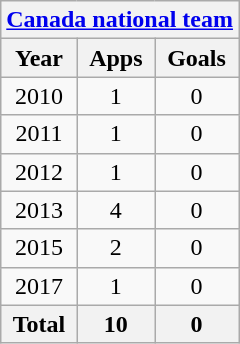<table class="wikitable" style="text-align:center">
<tr>
<th colspan=3><a href='#'>Canada national team</a></th>
</tr>
<tr>
<th>Year</th>
<th>Apps</th>
<th>Goals</th>
</tr>
<tr>
<td>2010</td>
<td>1</td>
<td>0</td>
</tr>
<tr>
<td>2011</td>
<td>1</td>
<td>0</td>
</tr>
<tr>
<td>2012</td>
<td>1</td>
<td>0</td>
</tr>
<tr>
<td>2013</td>
<td>4</td>
<td>0</td>
</tr>
<tr>
<td>2015</td>
<td>2</td>
<td>0</td>
</tr>
<tr>
<td>2017</td>
<td>1</td>
<td>0</td>
</tr>
<tr>
<th>Total</th>
<th>10</th>
<th>0</th>
</tr>
</table>
